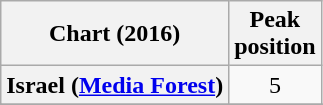<table class="wikitable sortable plainrowheaders" style="text-align:center">
<tr>
<th>Chart (2016)</th>
<th>Peak<br>position</th>
</tr>
<tr>
<th scope="row">Israel (<a href='#'>Media Forest</a>)</th>
<td>5</td>
</tr>
<tr>
</tr>
<tr>
</tr>
</table>
